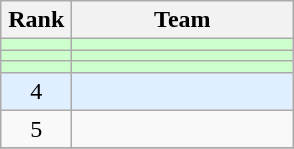<table class="wikitable" style="text-align:center">
<tr>
<th width=40>Rank</th>
<th width=140>Team</th>
</tr>
<tr bgcolor=#ccffcc>
<td></td>
<td style="text-align:left"></td>
</tr>
<tr bgcolor=#ccffcc>
<td></td>
<td style="text-align:left"></td>
</tr>
<tr bgcolor=#ccffcc>
<td></td>
<td style="text-align:left"></td>
</tr>
<tr bgcolor=#dfefff>
<td>4</td>
<td style="text-align:left"></td>
</tr>
<tr>
<td>5</td>
<td style="text-align:left"></td>
</tr>
<tr>
</tr>
</table>
